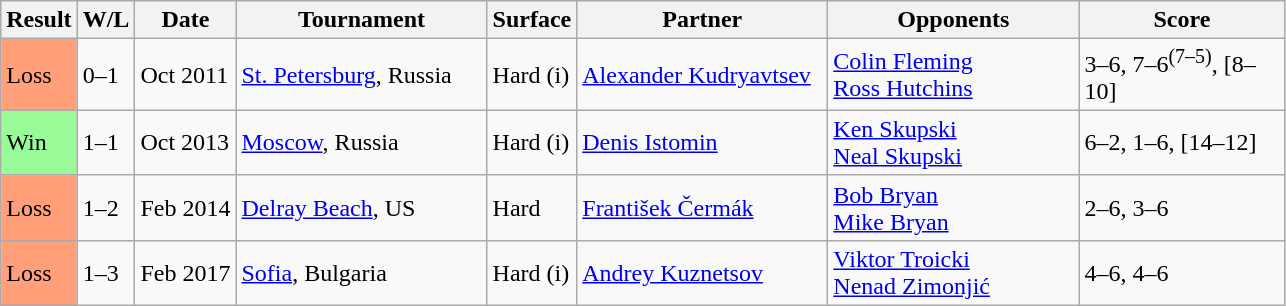<table class="sortable wikitable">
<tr>
<th>Result</th>
<th style="width:30px" class="unsortable">W/L</th>
<th>Date</th>
<th style="width:160px">Tournament</th>
<th style="width:50px">Surface</th>
<th style="width:160px">Partner</th>
<th style="width:160px">Opponents</th>
<th style="width:130px" class="unsortable">Score</th>
</tr>
<tr>
<td style="background:#ffa07a;">Loss</td>
<td>0–1</td>
<td>Oct 2011</td>
<td><a href='#'>St. Petersburg</a>, Russia</td>
<td>Hard (i)</td>
<td> <a href='#'>Alexander Kudryavtsev</a></td>
<td> <a href='#'>Colin Fleming</a><br> <a href='#'>Ross Hutchins</a></td>
<td>3–6, 7–6<sup>(7–5)</sup>, [8–10]</td>
</tr>
<tr>
<td style="background:#98fb98;">Win</td>
<td>1–1</td>
<td>Oct 2013</td>
<td><a href='#'>Moscow</a>, Russia</td>
<td>Hard (i)</td>
<td> <a href='#'>Denis Istomin</a></td>
<td> <a href='#'>Ken Skupski</a><br> <a href='#'>Neal Skupski</a></td>
<td>6–2, 1–6, [14–12]</td>
</tr>
<tr>
<td style="background:#ffa07a;">Loss</td>
<td>1–2</td>
<td>Feb 2014</td>
<td><a href='#'>Delray Beach</a>, US</td>
<td>Hard</td>
<td> <a href='#'>František Čermák</a></td>
<td> <a href='#'>Bob Bryan</a><br> <a href='#'>Mike Bryan</a></td>
<td>2–6, 3–6</td>
</tr>
<tr>
<td style="background:#ffa07a;">Loss</td>
<td>1–3</td>
<td>Feb 2017</td>
<td><a href='#'>Sofia</a>, Bulgaria</td>
<td>Hard (i)</td>
<td> <a href='#'>Andrey Kuznetsov</a></td>
<td> <a href='#'>Viktor Troicki</a> <br>  <a href='#'>Nenad Zimonjić</a></td>
<td>4–6, 4–6</td>
</tr>
</table>
